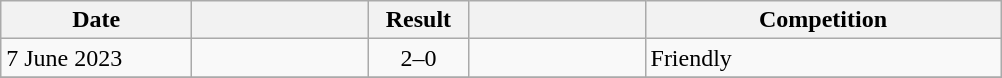<table class="wikitable">
<tr>
<th width=120>Date</th>
<th width=110></th>
<th width=60>Result</th>
<th width=110></th>
<th width=230>Competition</th>
</tr>
<tr>
<td>7 June 2023</td>
<td align=right></td>
<td align=center>2–0</td>
<td></td>
<td>Friendly</td>
</tr>
<tr>
</tr>
</table>
